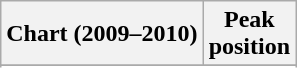<table class="wikitable plainrowheaders sortable" style="text-align:center">
<tr>
<th scope="col">Chart (2009–2010)</th>
<th scope="col">Peak<br>position</th>
</tr>
<tr>
</tr>
<tr>
</tr>
<tr>
</tr>
<tr>
</tr>
<tr>
</tr>
</table>
